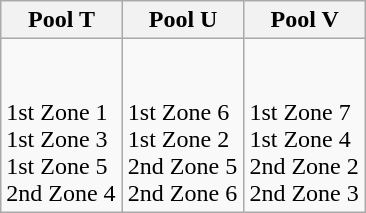<table class="wikitable">
<tr>
<th width=33%>Pool T</th>
<th width=33%>Pool U</th>
<th width=33%>Pool V</th>
</tr>
<tr>
<td><br><br>
1st Zone 1<br>
1st Zone 3<br>
1st Zone 5<br>
2nd Zone 4</td>
<td><br><br>
1st Zone 6<br>
1st Zone 2<br>
2nd Zone 5<br>
2nd Zone 6</td>
<td><br><br>
1st Zone 7<br>
1st Zone 4<br>
2nd Zone 2<br>
2nd Zone 3</td>
</tr>
</table>
